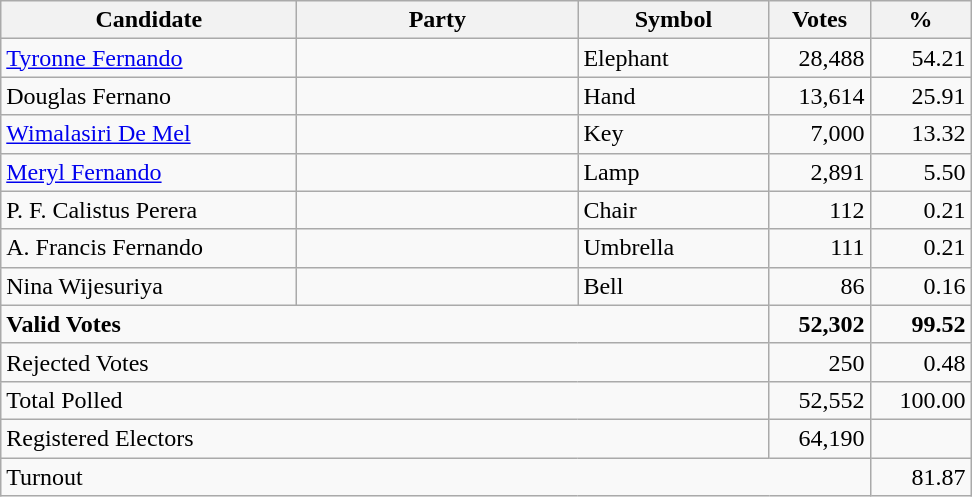<table class="wikitable" border="1" style="text-align:right;">
<tr>
<th align=left width="190">Candidate</th>
<th align=left width="180">Party</th>
<th align=left width="120">Symbol</th>
<th align=left width="60">Votes</th>
<th align=left width="60">%</th>
</tr>
<tr>
<td align=left><a href='#'>Tyronne Fernando</a></td>
<td></td>
<td align=left>Elephant</td>
<td>28,488</td>
<td>54.21</td>
</tr>
<tr>
<td align=left>Douglas Fernano</td>
<td></td>
<td align=left>Hand</td>
<td>13,614</td>
<td>25.91</td>
</tr>
<tr>
<td align=left><a href='#'>Wimalasiri De Mel</a></td>
<td></td>
<td align=left>Key</td>
<td>7,000</td>
<td>13.32</td>
</tr>
<tr>
<td align=left><a href='#'>Meryl Fernando</a></td>
<td></td>
<td align=left>Lamp</td>
<td>2,891</td>
<td>5.50</td>
</tr>
<tr>
<td align=left>P. F. Calistus Perera</td>
<td></td>
<td align=left>Chair</td>
<td>112</td>
<td>0.21</td>
</tr>
<tr>
<td align=left>A. Francis Fernando</td>
<td></td>
<td align=left>Umbrella</td>
<td>111</td>
<td>0.21</td>
</tr>
<tr>
<td align=left>Nina Wijesuriya</td>
<td></td>
<td align=left>Bell</td>
<td>86</td>
<td>0.16</td>
</tr>
<tr>
<td align=left colspan=3><strong>Valid Votes</strong></td>
<td><strong>52,302</strong></td>
<td><strong>99.52</strong></td>
</tr>
<tr>
<td align=left colspan=3>Rejected Votes</td>
<td>250</td>
<td>0.48</td>
</tr>
<tr>
<td align=left colspan=3>Total Polled</td>
<td>52,552</td>
<td>100.00</td>
</tr>
<tr>
<td align=left colspan=3>Registered Electors</td>
<td>64,190</td>
<td></td>
</tr>
<tr>
<td align=left colspan=4>Turnout</td>
<td>81.87</td>
</tr>
</table>
